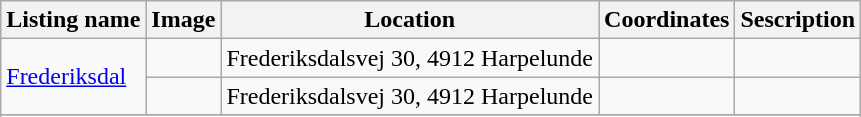<table class="wikitable sortable">
<tr>
<th>Listing name</th>
<th>Image</th>
<th>Location</th>
<th>Coordinates</th>
<th>Sescription</th>
</tr>
<tr>
<td rowspan="2"><a href='#'>Frederiksdal</a></td>
<td></td>
<td>Frederiksdalsvej 30, 4912 Harpelunde</td>
<td></td>
<td></td>
</tr>
<tr>
<td></td>
<td>Frederiksdalsvej 30, 4912 Harpelunde</td>
<td></td>
<td></td>
</tr>
<tr>
</tr>
<tr>
</tr>
</table>
